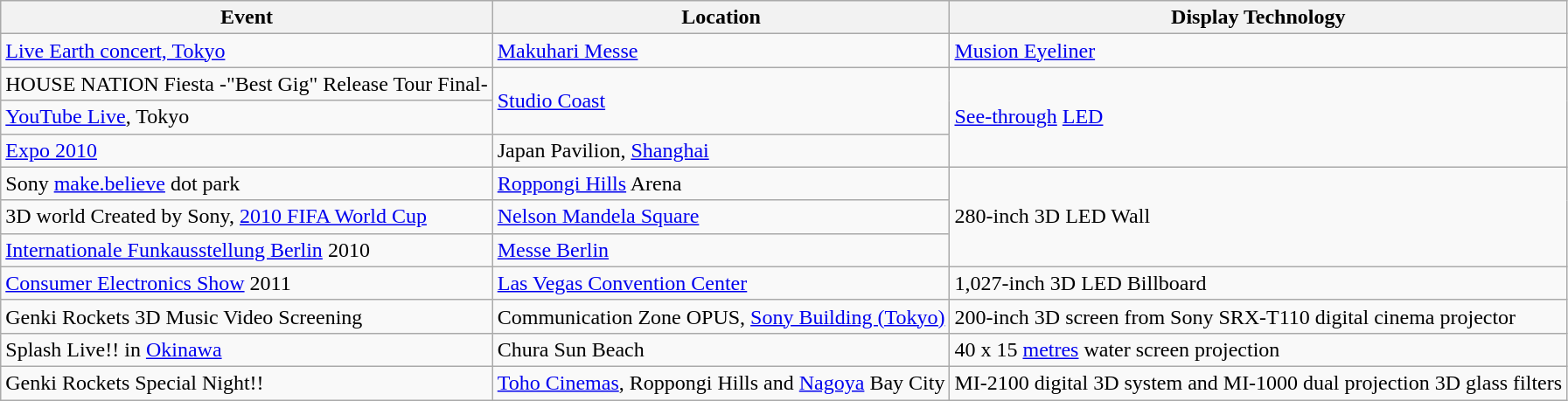<table class="wikitable">
<tr>
<th>Event<br></th>
<th>Location<br></th>
<th>Display Technology<br></th>
</tr>
<tr>
<td><a href='#'>Live Earth concert, Tokyo</a></td>
<td><a href='#'>Makuhari Messe</a></td>
<td><a href='#'>Musion Eyeliner</a></td>
</tr>
<tr>
<td>HOUSE NATION Fiesta -"Best Gig" Release Tour Final-</td>
<td rowspan="2"><a href='#'>Studio Coast</a></td>
<td rowspan="3"><a href='#'>See-through</a> <a href='#'>LED</a></td>
</tr>
<tr>
<td><a href='#'>YouTube Live</a>, Tokyo</td>
</tr>
<tr>
<td><a href='#'>Expo 2010</a></td>
<td>Japan Pavilion, <a href='#'>Shanghai</a></td>
</tr>
<tr>
<td>Sony <a href='#'>make.believe</a> dot park</td>
<td><a href='#'>Roppongi Hills</a> Arena</td>
<td rowspan="3">280-inch 3D LED Wall</td>
</tr>
<tr>
<td>3D world Created by Sony, <a href='#'>2010 FIFA World Cup</a></td>
<td><a href='#'>Nelson Mandela Square</a></td>
</tr>
<tr>
<td><a href='#'>Internationale Funkausstellung Berlin</a> 2010</td>
<td><a href='#'>Messe Berlin</a></td>
</tr>
<tr>
<td><a href='#'>Consumer Electronics Show</a> 2011</td>
<td><a href='#'>Las Vegas Convention Center</a></td>
<td>1,027-inch 3D LED Billboard</td>
</tr>
<tr>
<td>Genki Rockets 3D Music Video Screening</td>
<td>Communication Zone OPUS, <a href='#'>Sony Building (Tokyo)</a></td>
<td>200-inch 3D screen from Sony SRX-T110 digital cinema projector</td>
</tr>
<tr>
<td>Splash Live!! in <a href='#'>Okinawa</a></td>
<td>Chura Sun Beach</td>
<td>40 x 15 <a href='#'>metres</a> water screen projection</td>
</tr>
<tr>
<td>Genki Rockets Special Night!!</td>
<td><a href='#'>Toho Cinemas</a>, Roppongi Hills and <a href='#'>Nagoya</a> Bay City</td>
<td>MI-2100 digital 3D system and MI-1000 dual projection 3D glass filters</td>
</tr>
</table>
